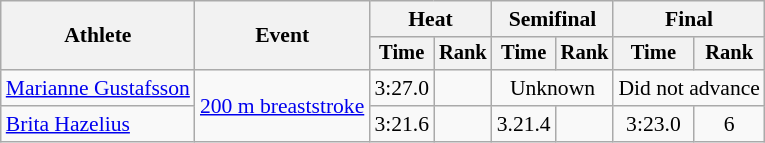<table class=wikitable style="font-size:90%;">
<tr>
<th rowspan=2>Athlete</th>
<th rowspan=2>Event</th>
<th colspan=2>Heat</th>
<th colspan=2>Semifinal</th>
<th colspan=2>Final</th>
</tr>
<tr style="font-size:95%">
<th>Time</th>
<th>Rank</th>
<th>Time</th>
<th>Rank</th>
<th>Time</th>
<th>Rank</th>
</tr>
<tr align=center>
<td align=left><a href='#'>Marianne Gustafsson</a></td>
<td rowspan=2 align=left><a href='#'>200 m breaststroke</a></td>
<td>3:27.0</td>
<td></td>
<td colspan=2>Unknown</td>
<td colspan=2>Did not advance</td>
</tr>
<tr align=center>
<td align=left><a href='#'>Brita Hazelius</a></td>
<td>3:21.6</td>
<td></td>
<td>3.21.4</td>
<td></td>
<td>3:23.0</td>
<td>6</td>
</tr>
</table>
